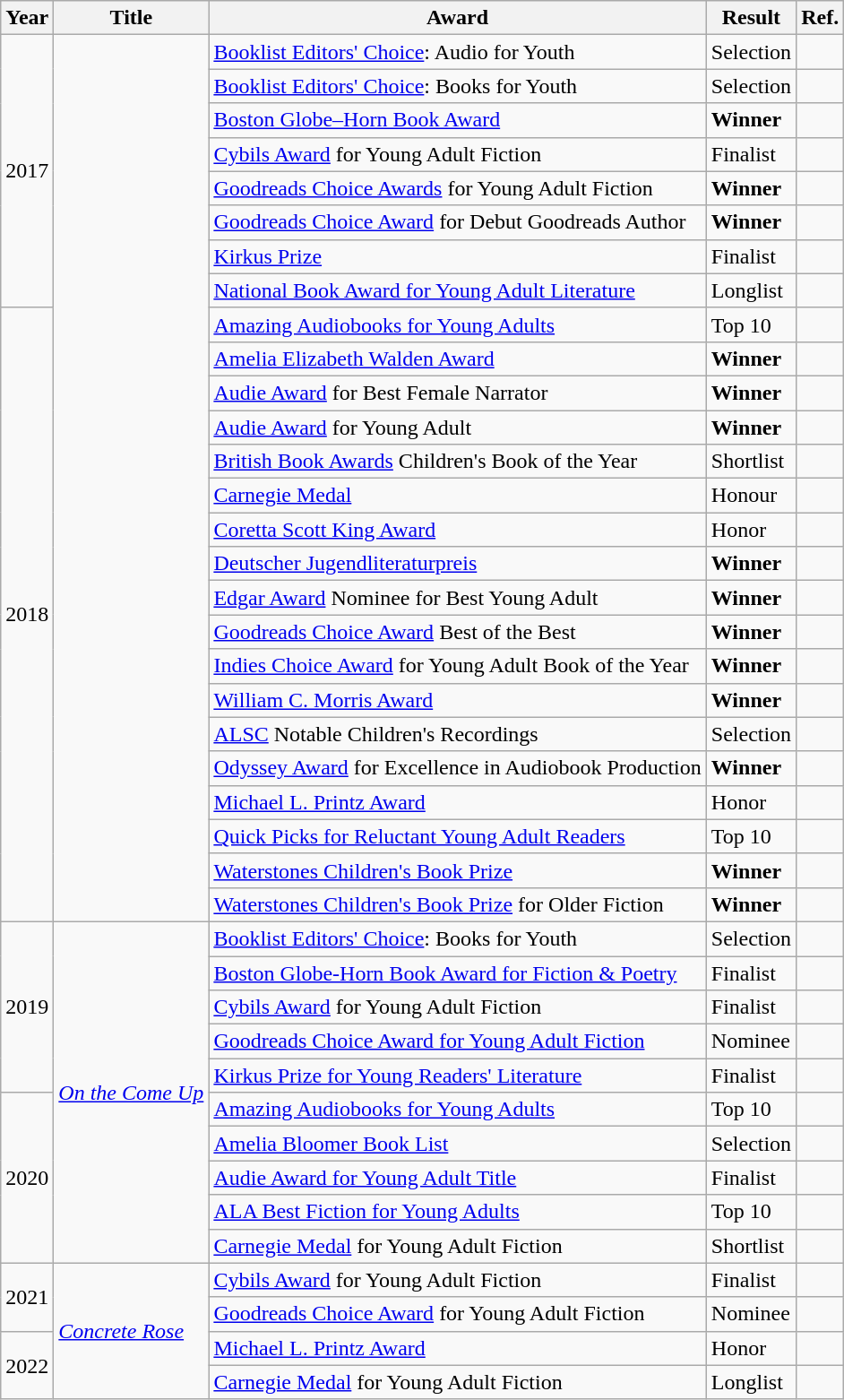<table class="wikitable sortable mw-collapsible">
<tr>
<th>Year</th>
<th>Title</th>
<th>Award</th>
<th>Result</th>
<th>Ref.</th>
</tr>
<tr>
<td rowspan="8">2017</td>
<td rowspan="26"></td>
<td><a href='#'>Booklist Editors' Choice</a>: Audio for Youth</td>
<td>Selection</td>
<td></td>
</tr>
<tr>
<td><a href='#'>Booklist Editors' Choice</a>: Books for Youth</td>
<td>Selection</td>
<td></td>
</tr>
<tr>
<td><a href='#'>Boston Globe–Horn Book Award</a></td>
<td><strong>Winner</strong></td>
<td></td>
</tr>
<tr>
<td><a href='#'>Cybils Award</a> for Young Adult Fiction</td>
<td>Finalist</td>
<td></td>
</tr>
<tr>
<td><a href='#'>Goodreads Choice Awards</a> for Young Adult Fiction</td>
<td><strong>Winner</strong></td>
<td></td>
</tr>
<tr>
<td><a href='#'>Goodreads Choice Award</a> for Debut Goodreads Author</td>
<td><strong>Winner</strong></td>
<td></td>
</tr>
<tr>
<td><a href='#'>Kirkus Prize</a></td>
<td>Finalist</td>
<td></td>
</tr>
<tr>
<td><a href='#'>National Book Award for Young Adult Literature</a></td>
<td>Longlist</td>
<td></td>
</tr>
<tr>
<td rowspan="18">2018</td>
<td><a href='#'>Amazing Audiobooks for Young Adults</a></td>
<td>Top 10</td>
<td></td>
</tr>
<tr>
<td><a href='#'>Amelia Elizabeth Walden Award</a></td>
<td><strong>Winner</strong></td>
<td></td>
</tr>
<tr>
<td><a href='#'>Audie Award</a> for Best Female Narrator</td>
<td><strong>Winner</strong></td>
<td></td>
</tr>
<tr>
<td><a href='#'>Audie Award</a> for Young Adult</td>
<td><strong>Winner</strong></td>
<td></td>
</tr>
<tr>
<td><a href='#'>British Book Awards</a> Children's Book of the Year</td>
<td>Shortlist</td>
<td></td>
</tr>
<tr>
<td><a href='#'>Carnegie Medal</a></td>
<td>Honour</td>
<td></td>
</tr>
<tr>
<td><a href='#'>Coretta Scott King Award</a></td>
<td>Honor</td>
<td></td>
</tr>
<tr>
<td><a href='#'>Deutscher Jugendliteraturpreis</a></td>
<td><strong>Winner</strong></td>
<td></td>
</tr>
<tr>
<td><a href='#'>Edgar Award</a> Nominee for Best Young Adult</td>
<td><strong>Winner</strong></td>
<td></td>
</tr>
<tr>
<td><a href='#'>Goodreads Choice Award</a> Best of the Best</td>
<td><strong>Winner</strong></td>
<td></td>
</tr>
<tr>
<td><a href='#'>Indies Choice Award</a> for Young Adult Book of the Year</td>
<td><strong>Winner</strong></td>
<td></td>
</tr>
<tr>
<td><a href='#'>William C. Morris Award</a></td>
<td><strong>Winner</strong></td>
<td></td>
</tr>
<tr>
<td><a href='#'>ALSC</a> Notable Children's Recordings</td>
<td>Selection</td>
<td></td>
</tr>
<tr>
<td><a href='#'>Odyssey Award</a> for Excellence in Audiobook Production</td>
<td><strong>Winner</strong></td>
<td></td>
</tr>
<tr>
<td><a href='#'>Michael L. Printz Award</a></td>
<td>Honor</td>
<td></td>
</tr>
<tr>
<td><a href='#'>Quick Picks for Reluctant Young Adult Readers</a></td>
<td>Top 10</td>
<td></td>
</tr>
<tr>
<td><a href='#'>Waterstones Children's Book Prize</a></td>
<td><strong>Winner</strong></td>
<td></td>
</tr>
<tr>
<td><a href='#'>Waterstones Children's Book Prize</a> for Older Fiction</td>
<td><strong>Winner</strong></td>
<td></td>
</tr>
<tr>
<td rowspan="5">2019</td>
<td rowspan="10"><em><a href='#'>On the Come Up</a></em></td>
<td><a href='#'>Booklist Editors' Choice</a>: Books for Youth</td>
<td>Selection</td>
<td></td>
</tr>
<tr>
<td><a href='#'>Boston Globe-Horn Book Award for Fiction & Poetry</a></td>
<td>Finalist</td>
<td></td>
</tr>
<tr>
<td><a href='#'>Cybils Award</a> for Young Adult Fiction</td>
<td>Finalist</td>
<td></td>
</tr>
<tr>
<td><a href='#'>Goodreads Choice Award for Young Adult Fiction</a></td>
<td>Nominee</td>
<td></td>
</tr>
<tr>
<td><a href='#'>Kirkus Prize for Young Readers' Literature</a></td>
<td>Finalist</td>
<td></td>
</tr>
<tr>
<td rowspan="5">2020</td>
<td><a href='#'>Amazing Audiobooks for Young Adults</a></td>
<td>Top 10</td>
<td></td>
</tr>
<tr>
<td><a href='#'>Amelia Bloomer Book List</a></td>
<td>Selection</td>
<td></td>
</tr>
<tr>
<td><a href='#'>Audie Award for Young Adult Title</a></td>
<td>Finalist</td>
<td></td>
</tr>
<tr>
<td><a href='#'>ALA Best Fiction for Young Adults</a></td>
<td>Top 10</td>
<td></td>
</tr>
<tr>
<td><a href='#'>Carnegie Medal</a> for Young Adult Fiction</td>
<td>Shortlist</td>
<td></td>
</tr>
<tr>
<td rowspan="2">2021</td>
<td rowspan="4"><em><a href='#'>Concrete Rose</a></em></td>
<td><a href='#'>Cybils Award</a> for Young Adult Fiction</td>
<td>Finalist</td>
<td></td>
</tr>
<tr>
<td><a href='#'>Goodreads Choice Award</a> for Young Adult Fiction</td>
<td>Nominee</td>
<td></td>
</tr>
<tr>
<td rowspan="2">2022</td>
<td><a href='#'>Michael L. Printz Award</a></td>
<td>Honor</td>
<td></td>
</tr>
<tr>
<td><a href='#'>Carnegie Medal</a> for Young Adult Fiction</td>
<td>Longlist</td>
<td></td>
</tr>
</table>
